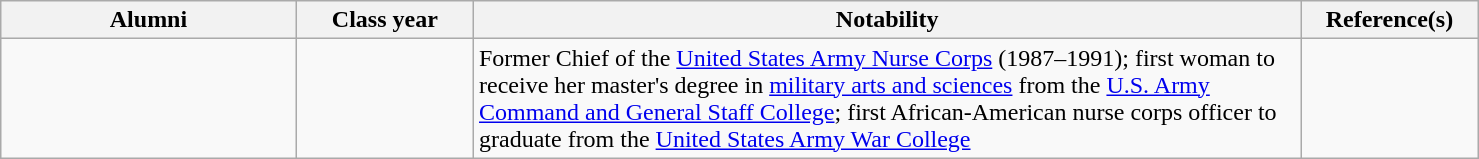<table class="wikitable sortable" style="width:78%;">
<tr valign="top">
<th style="width:20%;">Alumni</th>
<th style="width:12%;">Class year</th>
<th style="width:56%;" class="unsortable">Notability</th>
<th style="width:12%;" class="unsortable">Reference(s)</th>
</tr>
<tr valign="top">
<td></td>
<td></td>
<td>Former Chief of the <a href='#'>United States Army Nurse Corps</a> (1987–1991); first woman to receive her master's degree in <a href='#'>military arts and sciences</a> from the <a href='#'>U.S. Army Command and General Staff College</a>; first African-American nurse corps officer to graduate from the <a href='#'>United States Army War College</a></td>
<td></td>
</tr>
</table>
